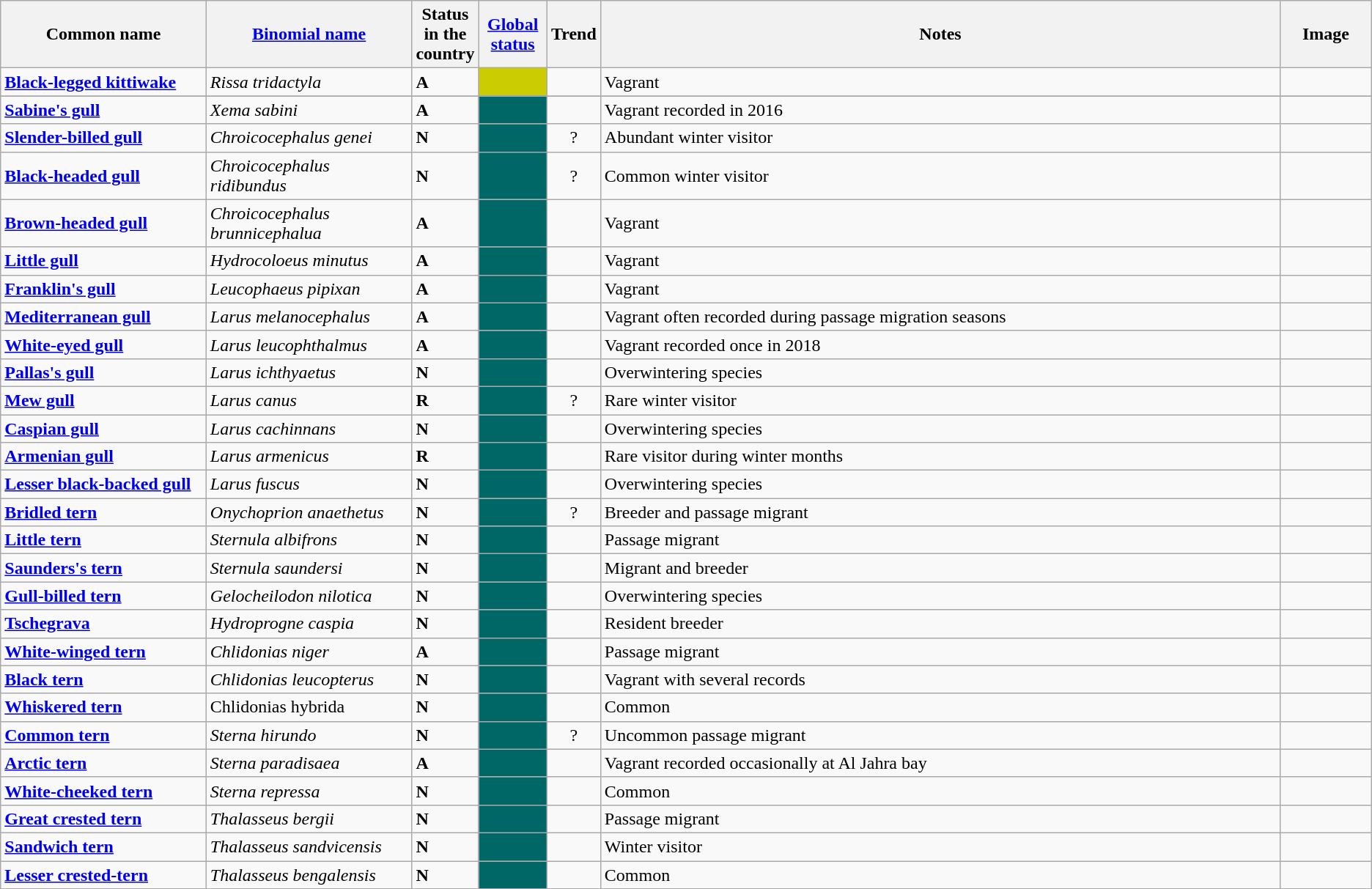<table class="wikitable sortable">
<tr>
<th width="15%">Common name</th>
<th width="15%"><a href='#'>Binomial name</a></th>
<th width="1%">Status in the country</th>
<th width="5%"><a href='#'>Global status</a></th>
<th width="1%">Trend</th>
<th class="unsortable">Notes</th>
<th class="unsortable">Image</th>
</tr>
<tr>
<td><strong><a href='#'>Black-legged kittiwake</a></strong></td>
<td><em>Rissa tridactyla</em></td>
<td><strong>A</strong></td>
<td align=center style="background: #cbcc02"></td>
<td align=center></td>
<td>Vagrant</td>
<td></td>
</tr>
<tr>
</tr>
<tr>
<td><strong><a href='#'>Sabine's gull</a></strong></td>
<td><em>Xema sabini</em></td>
<td><strong>A</strong></td>
<td align=center style="background: #006666"></td>
<td align=center></td>
<td>Vagrant recorded in 2016</td>
<td></td>
</tr>
<tr>
<td><strong><a href='#'>Slender-billed gull</a></strong></td>
<td><em>Chroicocephalus genei</em></td>
<td><strong>N</strong></td>
<td align=center style="background: #006666"></td>
<td align=center>?</td>
<td>Abundant winter visitor</td>
<td></td>
</tr>
<tr>
<td><strong><a href='#'>Black-headed gull</a></strong></td>
<td><em>Chroicocephalus ridibundus</em></td>
<td><strong>N</strong></td>
<td align=center style="background: #006666"></td>
<td align=center>?</td>
<td>Common winter visitor</td>
<td></td>
</tr>
<tr>
<td><strong><a href='#'>Brown-headed gull</a></strong></td>
<td><em>Chroicocephalus brunnicephalua</em></td>
<td><strong>A</strong></td>
<td align=center style="background: #006666"></td>
<td align=center></td>
<td>Vagrant</td>
<td></td>
</tr>
<tr>
<td><strong><a href='#'>Little gull</a></strong></td>
<td><em>Hydrocoloeus minutus</em></td>
<td><strong>A</strong></td>
<td align=center style="background: #006666"></td>
<td align=center></td>
<td>Vagrant</td>
<td></td>
</tr>
<tr>
<td><strong><a href='#'>Franklin's gull</a></strong></td>
<td><em>Leucophaeus pipixan</em></td>
<td><strong>A</strong></td>
<td align=center style="background: #006666"></td>
<td align=center></td>
<td>Vagrant</td>
<td></td>
</tr>
<tr>
<td><strong><a href='#'>Mediterranean gull</a></strong></td>
<td><em>Larus melanocephalus</em></td>
<td><strong>A</strong></td>
<td align=center style="background: #006666"></td>
<td align=center></td>
<td>Vagrant often recorded during passage migration seasons</td>
<td></td>
</tr>
<tr>
<td><strong><a href='#'>White-eyed gull</a></strong></td>
<td><em>Larus leucophthalmus</em></td>
<td><strong>A</strong></td>
<td align=center style="background: #006666"></td>
<td align=center></td>
<td>Vagrant recorded once in 2018</td>
<td></td>
</tr>
<tr>
<td><strong><a href='#'>Pallas's gull</a></strong></td>
<td><em>Larus ichthyaetus</em></td>
<td><strong>N</strong></td>
<td align=center style="background: #006666"></td>
<td align=center></td>
<td>Overwintering species</td>
<td></td>
</tr>
<tr>
<td><strong><a href='#'>Mew gull</a></strong></td>
<td><em>Larus canus</em></td>
<td><strong>R</strong></td>
<td align=center style="background: #006666"></td>
<td align=center>?</td>
<td>Rare winter visitor</td>
<td></td>
</tr>
<tr>
<td><strong><a href='#'>Caspian gull</a></strong></td>
<td><em>Larus cachinnans</em></td>
<td><strong>N</strong></td>
<td align=center style="background: #006666"></td>
<td align=center></td>
<td>Overwintering species</td>
<td></td>
</tr>
<tr>
<td><strong><a href='#'>Armenian gull</a></strong></td>
<td><em>Larus armenicus</em></td>
<td><strong>R</strong></td>
<td align=center style="background: #006666"></td>
<td align=center></td>
<td>Rare visitor during winter months</td>
<td></td>
</tr>
<tr>
<td><strong><a href='#'>Lesser black-backed gull</a></strong></td>
<td><em>Larus fuscus</em></td>
<td><strong>N</strong></td>
<td align=center style="background: #006666"></td>
<td align=center></td>
<td>Overwintering species</td>
<td></td>
</tr>
<tr>
<td><strong><a href='#'>Bridled tern</a></strong></td>
<td><em>Onychoprion anaethetus</em></td>
<td><strong>N</strong></td>
<td align=center style= "background: #006666"></td>
<td align=center>?</td>
<td>Breeder and passage migrant</td>
<td></td>
</tr>
<tr>
<td><strong><a href='#'>Little tern</a></strong></td>
<td><em>Sternula albifrons</em></td>
<td><strong>N</strong></td>
<td align=center style="background: #006666"></td>
<td align=center></td>
<td>Passage migrant</td>
<td></td>
</tr>
<tr>
<td><strong><a href='#'>Saunders's tern</a></strong></td>
<td><em>Sternula saundersi</em></td>
<td><strong>N</strong></td>
<td align=center style="background: #006666"></td>
<td align=center></td>
<td>Migrant and breeder</td>
<td></td>
</tr>
<tr>
<td><strong><a href='#'>Gull-billed tern</a></strong></td>
<td><em>Gelocheilodon nilotica</em></td>
<td><strong>N</strong></td>
<td align=center style="background: #006666"></td>
<td align=center></td>
<td>Overwintering species</td>
<td></td>
</tr>
<tr>
<td><strong><a href='#'>Tschegrava</a></strong></td>
<td><em>Hydroprogne caspia</em></td>
<td><strong>N</strong></td>
<td align=center style="background: #006666"></td>
<td align=center></td>
<td>Resident breeder</td>
<td></td>
</tr>
<tr>
<td><strong><a href='#'>White-winged tern</a></strong></td>
<td><em>Chlidonias niger</em></td>
<td><strong>A</strong></td>
<td align=center style="background: #006666"></td>
<td align=center></td>
<td>Passage migrant</td>
<td></td>
</tr>
<tr>
<td><strong><a href='#'>Black tern</a></strong></td>
<td><em>Chlidonias leucopterus</em></td>
<td><strong>N</strong></td>
<td align=center style="background: #006666"></td>
<td align=center></td>
<td>Vagrant with several records</td>
<td></td>
</tr>
<tr>
<td><strong><a href='#'>Whiskered tern</a></strong></td>
<td>Chlidonias hybrida</td>
<td><strong>N</strong></td>
<td align=center style="background: #006666"></td>
<td align=center></td>
<td>Common</td>
<td></td>
</tr>
<tr>
<td><strong><a href='#'>Common tern</a></strong></td>
<td><em>Sterna hirundo</em></td>
<td><strong>N</strong></td>
<td align=center style="background: #006666"></td>
<td align=center>?</td>
<td>Uncommon passage migrant</td>
<td></td>
</tr>
<tr>
<td><strong><a href='#'>Arctic tern</a></strong></td>
<td><em>Sterna paradisaea</em></td>
<td><strong>A</strong></td>
<td align=center style="background: #006666"></td>
<td align=center></td>
<td>Vagrant recorded occasionally at Al Jahra bay</td>
<td></td>
</tr>
<tr>
<td><strong><a href='#'>White-cheeked tern</a></strong></td>
<td><em>Sterna repressa</em></td>
<td><strong>N</strong></td>
<td align=center style="background: #006666"></td>
<td align=center></td>
<td>Common</td>
<td></td>
</tr>
<tr>
<td><strong><a href='#'>Great crested tern</a></strong></td>
<td><em>Thalasseus bergii</em></td>
<td><strong>N</strong></td>
<td align=center style="background: #006666"></td>
<td align=center></td>
<td>Passage migrant</td>
<td></td>
</tr>
<tr>
<td><strong><a href='#'>Sandwich tern</a></strong></td>
<td><em>Thalasseus sandvicensis</em></td>
<td><strong>N</strong></td>
<td align=center style="background: #006666"></td>
<td align=center></td>
<td>Winter visitor</td>
<td></td>
</tr>
<tr>
<td><strong><a href='#'>Lesser crested-tern</a></strong></td>
<td><em>Thalasseus bengalensis</em></td>
<td><strong>N</strong></td>
<td align=center style="background: #006666"></td>
<td align=center></td>
<td>Common</td>
<td></td>
</tr>
<tr>
</tr>
</table>
